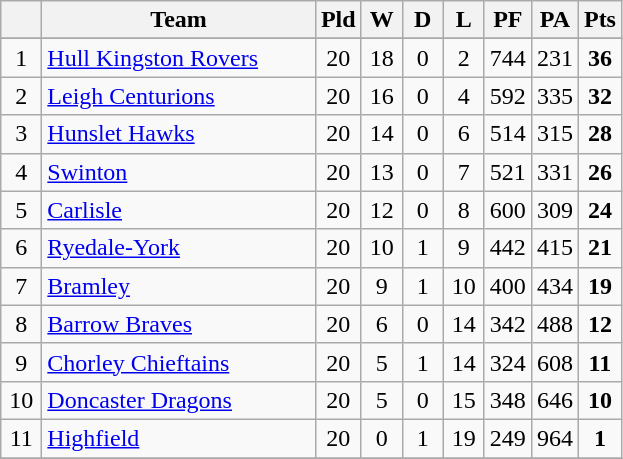<table class="wikitable" style="text-align:center;">
<tr>
<th width=20 abbr="Position"></th>
<th width=175>Team</th>
<th width=20 abbr="Played">Pld</th>
<th width=20 abbr="Won">W</th>
<th width=20 abbr="Drawn">D</th>
<th width=20 abbr="Lost">L</th>
<th width=20 abbr="Points for">PF</th>
<th width=20 abbr="Points against">PA</th>
<th width=20 abbr="Points">Pts</th>
</tr>
<tr>
</tr>
<tr>
<td>1</td>
<td style="text-align:left;"> <a href='#'>Hull Kingston Rovers</a></td>
<td>20</td>
<td>18</td>
<td>0</td>
<td>2</td>
<td>744</td>
<td>231</td>
<td><strong>36</strong></td>
</tr>
<tr>
<td>2</td>
<td style="text-align:left;"> <a href='#'>Leigh Centurions</a></td>
<td>20</td>
<td>16</td>
<td>0</td>
<td>4</td>
<td>592</td>
<td>335</td>
<td><strong>32</strong></td>
</tr>
<tr>
<td>3</td>
<td style="text-align:left;"> <a href='#'>Hunslet Hawks</a></td>
<td>20</td>
<td>14</td>
<td>0</td>
<td>6</td>
<td>514</td>
<td>315</td>
<td><strong>28</strong></td>
</tr>
<tr>
<td>4</td>
<td style="text-align:left;"> <a href='#'>Swinton</a></td>
<td>20</td>
<td>13</td>
<td>0</td>
<td>7</td>
<td>521</td>
<td>331</td>
<td><strong>26</strong></td>
</tr>
<tr>
<td>5</td>
<td style="text-align:left;"><a href='#'>Carlisle</a></td>
<td>20</td>
<td>12</td>
<td>0</td>
<td>8</td>
<td>600</td>
<td>309</td>
<td><strong>24</strong></td>
</tr>
<tr>
<td>6</td>
<td style="text-align:left;"> <a href='#'>Ryedale-York</a></td>
<td>20</td>
<td>10</td>
<td>1</td>
<td>9</td>
<td>442</td>
<td>415</td>
<td><strong>21</strong></td>
</tr>
<tr>
<td>7</td>
<td style="text-align:left;"> <a href='#'>Bramley</a></td>
<td>20</td>
<td>9</td>
<td>1</td>
<td>10</td>
<td>400</td>
<td>434</td>
<td><strong>19</strong></td>
</tr>
<tr>
<td>8</td>
<td style="text-align:left;"> <a href='#'>Barrow Braves</a></td>
<td>20</td>
<td>6</td>
<td>0</td>
<td>14</td>
<td>342</td>
<td>488</td>
<td><strong>12</strong></td>
</tr>
<tr>
<td>9</td>
<td style="text-align:left;"> <a href='#'>Chorley Chieftains</a></td>
<td>20</td>
<td>5</td>
<td>1</td>
<td>14</td>
<td>324</td>
<td>608</td>
<td><strong>11</strong></td>
</tr>
<tr>
<td>10</td>
<td style="text-align:left;"> <a href='#'>Doncaster Dragons</a></td>
<td>20</td>
<td>5</td>
<td>0</td>
<td>15</td>
<td>348</td>
<td>646</td>
<td><strong>10</strong></td>
</tr>
<tr>
<td>11</td>
<td style="text-align:left;"><a href='#'>Highfield</a></td>
<td>20</td>
<td>0</td>
<td>1</td>
<td>19</td>
<td>249</td>
<td>964</td>
<td><strong>1</strong></td>
</tr>
<tr>
</tr>
</table>
